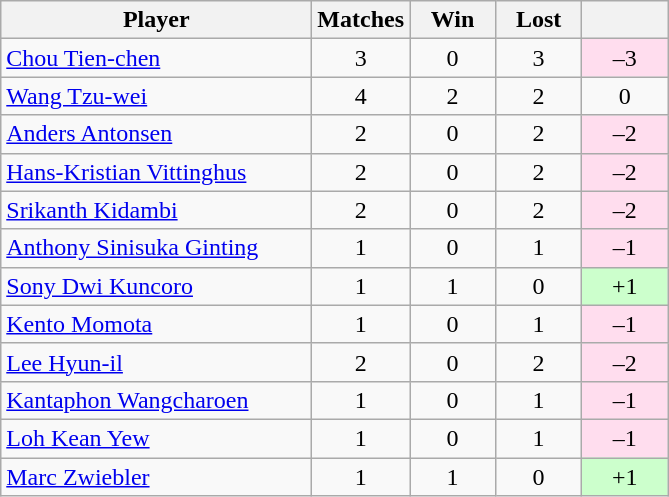<table class="sortable wikitable" style="text-align:center">
<tr>
<th width="200">Player</th>
<th width="50">Matches</th>
<th width="50">Win</th>
<th width="50">Lost</th>
<th width="50"></th>
</tr>
<tr>
<td align="left"> <a href='#'>Chou Tien-chen</a></td>
<td>3</td>
<td>0</td>
<td>3</td>
<td bgcolor="#ffddee">–3</td>
</tr>
<tr>
<td align="left"> <a href='#'>Wang Tzu-wei</a></td>
<td>4</td>
<td>2</td>
<td>2</td>
<td>0</td>
</tr>
<tr>
<td align="left"> <a href='#'>Anders Antonsen</a></td>
<td>2</td>
<td>0</td>
<td>2</td>
<td bgcolor="#ffddee">–2</td>
</tr>
<tr>
<td align="left"> <a href='#'>Hans-Kristian Vittinghus</a></td>
<td>2</td>
<td>0</td>
<td>2</td>
<td bgcolor="#ffddee">–2</td>
</tr>
<tr>
<td align="left"> <a href='#'>Srikanth Kidambi</a></td>
<td>2</td>
<td>0</td>
<td>2</td>
<td bgcolor="#ffddee">–2</td>
</tr>
<tr>
<td align="left"> <a href='#'>Anthony Sinisuka Ginting</a></td>
<td>1</td>
<td>0</td>
<td>1</td>
<td bgcolor="#ffddee">–1</td>
</tr>
<tr>
<td align="left"> <a href='#'>Sony Dwi Kuncoro</a></td>
<td>1</td>
<td>1</td>
<td>0</td>
<td bgcolor="#ccffcc">+1</td>
</tr>
<tr>
<td align="left"> <a href='#'>Kento Momota</a></td>
<td>1</td>
<td>0</td>
<td>1</td>
<td bgcolor="#ffddee">–1</td>
</tr>
<tr>
<td align="left"> <a href='#'>Lee Hyun-il</a></td>
<td>2</td>
<td>0</td>
<td>2</td>
<td bgcolor="#ffddee">–2</td>
</tr>
<tr>
<td align="left"> <a href='#'>Kantaphon Wangcharoen</a></td>
<td>1</td>
<td>0</td>
<td>1</td>
<td bgcolor="#ffddee">–1</td>
</tr>
<tr>
<td align="left"> <a href='#'>Loh Kean Yew</a></td>
<td>1</td>
<td>0</td>
<td>1</td>
<td bgcolor="#ffddee">–1</td>
</tr>
<tr>
<td align="left"> <a href='#'>Marc Zwiebler</a></td>
<td>1</td>
<td>1</td>
<td>0</td>
<td bgcolor="#ccffcc">+1</td>
</tr>
</table>
